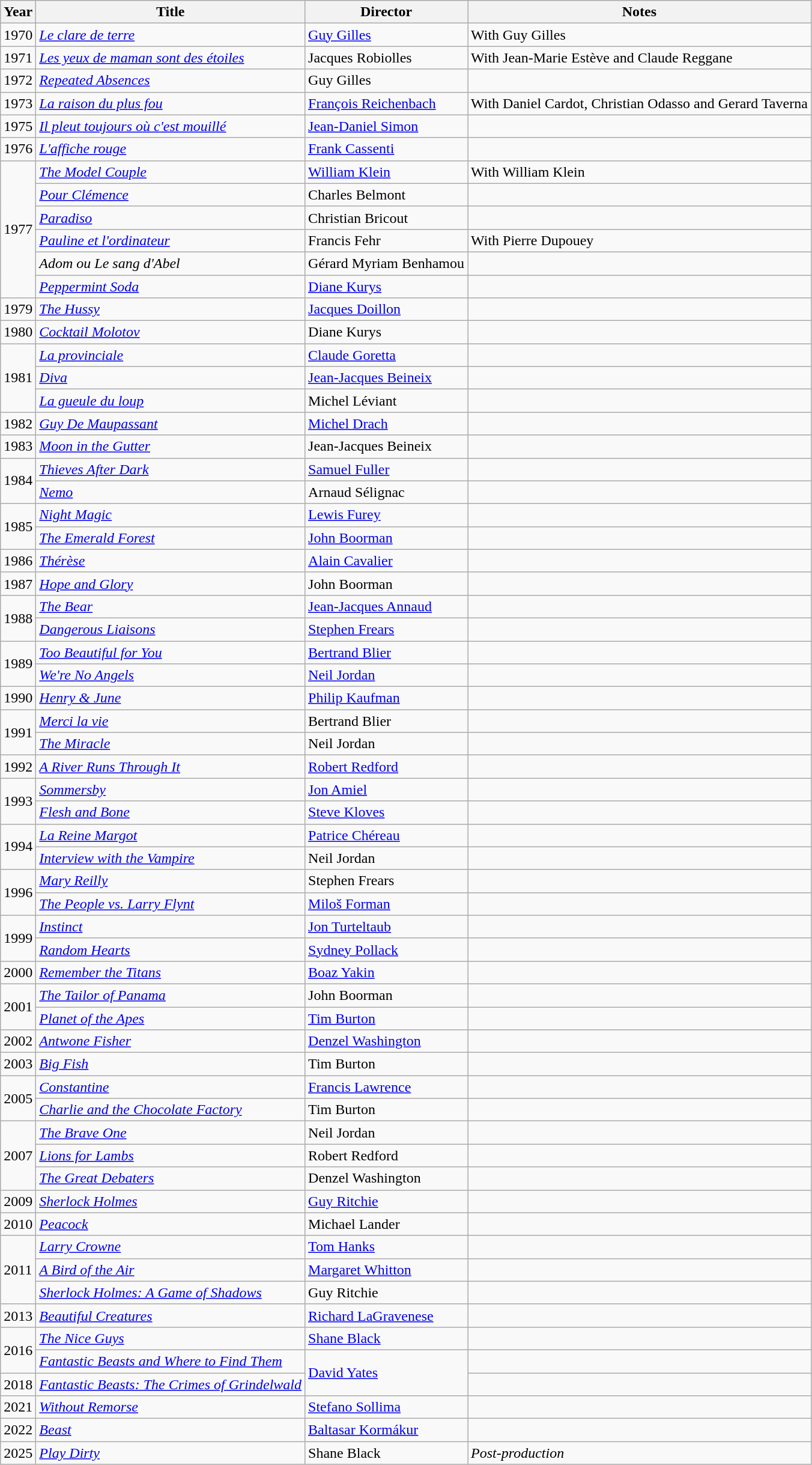<table class="wikitable">
<tr>
<th>Year</th>
<th>Title</th>
<th>Director</th>
<th>Notes</th>
</tr>
<tr>
<td>1970</td>
<td><em><a href='#'>Le clare de terre</a></em></td>
<td><a href='#'>Guy Gilles</a></td>
<td>With Guy Gilles</td>
</tr>
<tr>
<td>1971</td>
<td><em><a href='#'>Les yeux de maman sont des étoiles</a></em></td>
<td>Jacques Robiolles</td>
<td>With Jean-Marie Estève and Claude Reggane</td>
</tr>
<tr>
<td>1972</td>
<td><em><a href='#'>Repeated Absences</a></em></td>
<td>Guy Gilles</td>
<td></td>
</tr>
<tr>
<td>1973</td>
<td><em><a href='#'>La raison du plus fou</a></em></td>
<td><a href='#'>François Reichenbach</a></td>
<td>With Daniel Cardot, Christian Odasso and Gerard Taverna</td>
</tr>
<tr>
<td>1975</td>
<td><em><a href='#'>Il pleut toujours où c'est mouillé</a></em></td>
<td><a href='#'>Jean-Daniel Simon</a></td>
<td></td>
</tr>
<tr>
<td>1976</td>
<td><em><a href='#'>L'affiche rouge</a></em></td>
<td><a href='#'>Frank Cassenti</a></td>
<td></td>
</tr>
<tr>
<td rowspan=6>1977</td>
<td><em><a href='#'>The Model Couple</a></em></td>
<td><a href='#'>William Klein</a></td>
<td>With William Klein</td>
</tr>
<tr>
<td><em><a href='#'>Pour Clémence</a></em></td>
<td>Charles Belmont</td>
<td></td>
</tr>
<tr>
<td><em><a href='#'>Paradiso</a></em></td>
<td>Christian Bricout</td>
<td></td>
</tr>
<tr>
<td><em><a href='#'>Pauline et l'ordinateur</a></em></td>
<td>Francis Fehr</td>
<td>With Pierre Dupouey</td>
</tr>
<tr>
<td><em>Adom ou Le sang d'Abel</em></td>
<td>Gérard Myriam Benhamou</td>
<td></td>
</tr>
<tr>
<td><em><a href='#'>Peppermint Soda</a></em></td>
<td><a href='#'>Diane Kurys</a></td>
<td></td>
</tr>
<tr>
<td>1979</td>
<td><em><a href='#'>The Hussy</a></em></td>
<td><a href='#'>Jacques Doillon</a></td>
<td></td>
</tr>
<tr>
<td>1980</td>
<td><em><a href='#'>Cocktail Molotov</a></em></td>
<td>Diane Kurys</td>
<td></td>
</tr>
<tr>
<td rowspan=3>1981</td>
<td><em><a href='#'>La provinciale</a></em></td>
<td><a href='#'>Claude Goretta</a></td>
<td></td>
</tr>
<tr>
<td><em><a href='#'>Diva</a></em></td>
<td><a href='#'>Jean-Jacques Beineix</a></td>
<td></td>
</tr>
<tr>
<td><em><a href='#'>La gueule du loup</a></em></td>
<td>Michel Léviant</td>
<td></td>
</tr>
<tr>
<td>1982</td>
<td><em><a href='#'>Guy De Maupassant</a></em></td>
<td><a href='#'>Michel Drach</a></td>
<td></td>
</tr>
<tr>
<td>1983</td>
<td><em><a href='#'>Moon in the Gutter</a></em></td>
<td>Jean-Jacques Beineix</td>
<td></td>
</tr>
<tr>
<td rowspan=2>1984</td>
<td><em><a href='#'>Thieves After Dark</a></em></td>
<td><a href='#'>Samuel Fuller</a></td>
<td></td>
</tr>
<tr>
<td><em><a href='#'>Nemo</a></em></td>
<td>Arnaud Sélignac</td>
<td></td>
</tr>
<tr>
<td rowspan=2>1985</td>
<td><em><a href='#'>Night Magic</a></em></td>
<td><a href='#'>Lewis Furey</a></td>
<td></td>
</tr>
<tr>
<td><em><a href='#'>The Emerald Forest</a></em></td>
<td><a href='#'>John Boorman</a></td>
<td></td>
</tr>
<tr>
<td>1986</td>
<td><em><a href='#'>Thérèse</a></em></td>
<td><a href='#'>Alain Cavalier</a></td>
<td></td>
</tr>
<tr>
<td>1987</td>
<td><em><a href='#'>Hope and Glory</a></em></td>
<td>John Boorman</td>
<td></td>
</tr>
<tr>
<td rowspan=2>1988</td>
<td><em><a href='#'>The Bear</a></em></td>
<td><a href='#'>Jean-Jacques Annaud</a></td>
<td></td>
</tr>
<tr>
<td><em><a href='#'>Dangerous Liaisons</a></em></td>
<td><a href='#'>Stephen Frears</a></td>
<td></td>
</tr>
<tr>
<td rowspan=2>1989</td>
<td><em><a href='#'>Too Beautiful for You</a></em></td>
<td><a href='#'>Bertrand Blier</a></td>
<td></td>
</tr>
<tr>
<td><em><a href='#'>We're No Angels</a></em></td>
<td><a href='#'>Neil Jordan</a></td>
<td></td>
</tr>
<tr>
<td>1990</td>
<td><em><a href='#'>Henry & June</a></em></td>
<td><a href='#'>Philip Kaufman</a></td>
<td></td>
</tr>
<tr>
<td rowspan=2>1991</td>
<td><em><a href='#'>Merci la vie</a></em></td>
<td>Bertrand Blier</td>
<td></td>
</tr>
<tr>
<td><em><a href='#'>The Miracle</a></em></td>
<td>Neil Jordan</td>
<td></td>
</tr>
<tr>
<td>1992</td>
<td><em><a href='#'>A River Runs Through It</a></em></td>
<td><a href='#'>Robert Redford</a></td>
<td></td>
</tr>
<tr>
<td rowspan=2>1993</td>
<td><em><a href='#'>Sommersby</a></em></td>
<td><a href='#'>Jon Amiel</a></td>
<td></td>
</tr>
<tr>
<td><em><a href='#'>Flesh and Bone</a></em></td>
<td><a href='#'>Steve Kloves</a></td>
<td></td>
</tr>
<tr>
<td rowspan=2>1994</td>
<td><em><a href='#'>La Reine Margot</a></em></td>
<td><a href='#'>Patrice Chéreau</a></td>
<td></td>
</tr>
<tr>
<td><em><a href='#'>Interview with the Vampire</a></em></td>
<td>Neil Jordan</td>
<td></td>
</tr>
<tr>
<td rowspan=2>1996</td>
<td><em><a href='#'>Mary Reilly</a></em></td>
<td>Stephen Frears</td>
<td></td>
</tr>
<tr>
<td><em><a href='#'>The People vs. Larry Flynt</a></em></td>
<td><a href='#'>Miloš Forman</a></td>
<td></td>
</tr>
<tr>
<td rowspan=2>1999</td>
<td><em><a href='#'>Instinct</a></em></td>
<td><a href='#'>Jon Turteltaub</a></td>
<td></td>
</tr>
<tr>
<td><em><a href='#'>Random Hearts</a></em></td>
<td><a href='#'>Sydney Pollack</a></td>
<td></td>
</tr>
<tr>
<td>2000</td>
<td><em><a href='#'>Remember the Titans</a></em></td>
<td><a href='#'>Boaz Yakin</a></td>
<td></td>
</tr>
<tr>
<td rowspan=2>2001</td>
<td><em><a href='#'>The Tailor of Panama</a></em></td>
<td>John Boorman</td>
<td></td>
</tr>
<tr>
<td><em><a href='#'>Planet of the Apes</a></em></td>
<td><a href='#'>Tim Burton</a></td>
<td></td>
</tr>
<tr>
<td>2002</td>
<td><em><a href='#'>Antwone Fisher</a></em></td>
<td><a href='#'>Denzel Washington</a></td>
<td></td>
</tr>
<tr>
<td>2003</td>
<td><em><a href='#'>Big Fish</a></em></td>
<td>Tim Burton</td>
<td></td>
</tr>
<tr>
<td rowspan=2>2005</td>
<td><em><a href='#'>Constantine</a></em></td>
<td><a href='#'>Francis Lawrence</a></td>
<td></td>
</tr>
<tr>
<td><em><a href='#'>Charlie and the Chocolate Factory</a></em></td>
<td>Tim Burton</td>
<td></td>
</tr>
<tr>
<td rowspan=3>2007</td>
<td><em><a href='#'>The Brave One</a></em></td>
<td>Neil Jordan</td>
<td></td>
</tr>
<tr>
<td><em><a href='#'>Lions for Lambs</a></em></td>
<td>Robert Redford</td>
<td></td>
</tr>
<tr>
<td><em><a href='#'>The Great Debaters</a></em></td>
<td>Denzel Washington</td>
<td></td>
</tr>
<tr>
<td>2009</td>
<td><em><a href='#'>Sherlock Holmes</a></em></td>
<td><a href='#'>Guy Ritchie</a></td>
<td></td>
</tr>
<tr>
<td>2010</td>
<td><em><a href='#'>Peacock</a></em></td>
<td>Michael Lander</td>
<td></td>
</tr>
<tr>
<td rowspan=3>2011</td>
<td><em><a href='#'>Larry Crowne</a></em></td>
<td><a href='#'>Tom Hanks</a></td>
<td></td>
</tr>
<tr>
<td><em><a href='#'>A Bird of the Air</a></em></td>
<td><a href='#'>Margaret Whitton</a></td>
<td></td>
</tr>
<tr>
<td><em><a href='#'>Sherlock Holmes: A Game of Shadows</a></em></td>
<td>Guy Ritchie</td>
<td></td>
</tr>
<tr>
<td>2013</td>
<td><em><a href='#'>Beautiful Creatures</a></em></td>
<td><a href='#'>Richard LaGravenese</a></td>
<td></td>
</tr>
<tr>
<td rowspan=2>2016</td>
<td><em><a href='#'>The Nice Guys</a></em></td>
<td><a href='#'>Shane Black</a></td>
<td></td>
</tr>
<tr>
<td><em><a href='#'>Fantastic Beasts and Where to Find Them</a></em></td>
<td rowspan=2><a href='#'>David Yates</a></td>
<td></td>
</tr>
<tr>
<td>2018</td>
<td><em><a href='#'>Fantastic Beasts: The Crimes of Grindelwald</a></em></td>
<td></td>
</tr>
<tr>
<td>2021</td>
<td><em><a href='#'>Without Remorse</a></em></td>
<td><a href='#'>Stefano Sollima</a></td>
<td></td>
</tr>
<tr>
<td>2022</td>
<td><em><a href='#'>Beast</a></em></td>
<td><a href='#'>Baltasar Kormákur</a></td>
<td></td>
</tr>
<tr>
<td>2025</td>
<td><em><a href='#'>Play Dirty</a></em></td>
<td>Shane Black</td>
<td><em>Post-production</em></td>
</tr>
</table>
